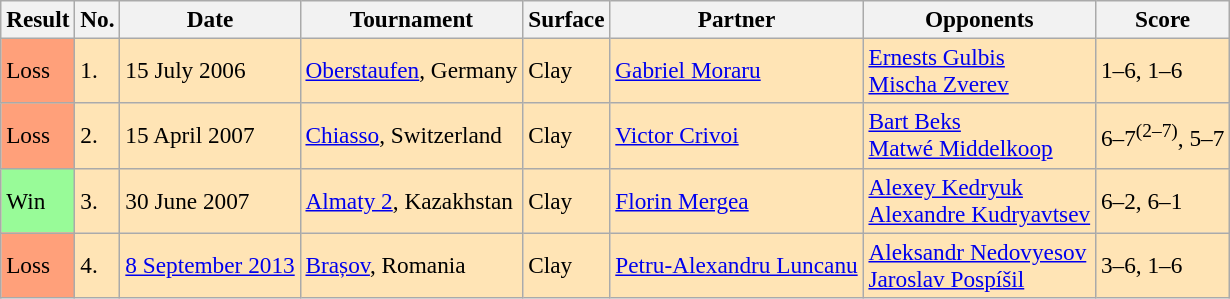<table class="sortable wikitable" style=font-size:97%>
<tr>
<th style="width:40px">Result</th>
<th>No.</th>
<th>Date</th>
<th>Tournament</th>
<th>Surface</th>
<th>Partner</th>
<th>Opponents</th>
<th>Score</th>
</tr>
<tr bgcolor=moccasin>
<td style="background:#ffa07a;">Loss</td>
<td>1.</td>
<td>15 July 2006</td>
<td><a href='#'>Oberstaufen</a>, Germany</td>
<td>Clay</td>
<td> <a href='#'>Gabriel Moraru</a></td>
<td> <a href='#'>Ernests Gulbis</a><br> <a href='#'>Mischa Zverev</a></td>
<td>1–6, 1–6</td>
</tr>
<tr bgcolor=moccasin>
<td style="background:#ffa07a;">Loss</td>
<td>2.</td>
<td>15 April 2007</td>
<td><a href='#'>Chiasso</a>, Switzerland</td>
<td>Clay</td>
<td> <a href='#'>Victor Crivoi</a></td>
<td> <a href='#'>Bart Beks</a><br> <a href='#'>Matwé Middelkoop</a></td>
<td>6–7<sup>(2–7)</sup>, 5–7</td>
</tr>
<tr bgcolor="moccasin">
<td style="background:#98fb98;">Win</td>
<td>3.</td>
<td>30 June 2007</td>
<td><a href='#'>Almaty 2</a>, Kazakhstan</td>
<td>Clay</td>
<td> <a href='#'>Florin Mergea</a></td>
<td> <a href='#'>Alexey Kedryuk</a> <br>  <a href='#'>Alexandre Kudryavtsev</a></td>
<td>6–2, 6–1</td>
</tr>
<tr bgcolor=moccasin>
<td style="background:#ffa07a;">Loss</td>
<td>4.</td>
<td><a href='#'>8 September 2013</a></td>
<td><a href='#'>Brașov</a>, Romania</td>
<td>Clay</td>
<td> <a href='#'>Petru-Alexandru Luncanu</a></td>
<td> <a href='#'>Aleksandr Nedovyesov</a><br> <a href='#'>Jaroslav Pospíšil</a></td>
<td>3–6, 1–6</td>
</tr>
</table>
